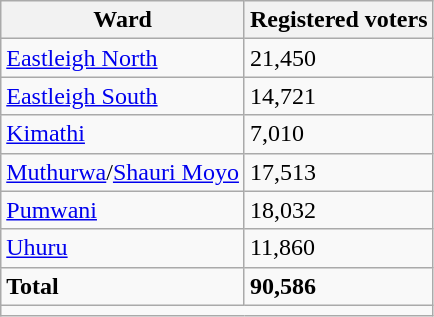<table class="wikitable">
<tr>
<th>Ward</th>
<th>Registered voters</th>
</tr>
<tr>
<td><a href='#'>Eastleigh North</a></td>
<td>21,450</td>
</tr>
<tr>
<td><a href='#'>Eastleigh South</a></td>
<td>14,721</td>
</tr>
<tr>
<td><a href='#'>Kimathi</a></td>
<td>7,010</td>
</tr>
<tr>
<td><a href='#'>Muthurwa</a>/<a href='#'>Shauri Moyo</a></td>
<td>17,513</td>
</tr>
<tr>
<td><a href='#'>Pumwani</a></td>
<td>18,032</td>
</tr>
<tr>
<td><a href='#'>Uhuru</a></td>
<td>11,860</td>
</tr>
<tr>
<td><strong>Total</strong></td>
<td><strong>90,586</strong></td>
</tr>
<tr>
<td colspan="2"></td>
</tr>
</table>
